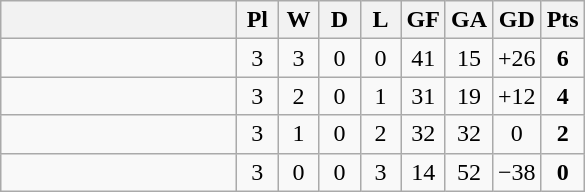<table class="wikitable" style="text-align:center;">
<tr>
<th width=150></th>
<th width=20>Pl</th>
<th width=20>W</th>
<th width=20>D</th>
<th width=20>L</th>
<th width=20>GF</th>
<th width=20>GA</th>
<th width=20>GD</th>
<th width=20>Pts</th>
</tr>
<tr>
<td align="left"></td>
<td>3</td>
<td>3</td>
<td>0</td>
<td>0</td>
<td>41</td>
<td>15</td>
<td>+26</td>
<td><strong>6</strong></td>
</tr>
<tr>
<td align="left"></td>
<td>3</td>
<td>2</td>
<td>0</td>
<td>1</td>
<td>31</td>
<td>19</td>
<td>+12</td>
<td><strong>4</strong></td>
</tr>
<tr>
<td align="left"></td>
<td>3</td>
<td>1</td>
<td>0</td>
<td>2</td>
<td>32</td>
<td>32</td>
<td>0</td>
<td><strong>2</strong></td>
</tr>
<tr>
<td align="left"></td>
<td>3</td>
<td>0</td>
<td>0</td>
<td>3</td>
<td>14</td>
<td>52</td>
<td>−38</td>
<td><strong>0</strong></td>
</tr>
</table>
